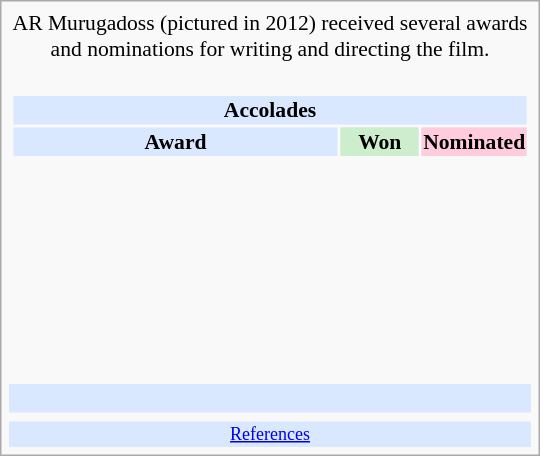<table class="infobox" style="width: 25em; text-align: left; font-size: 90%; vertical-align: middle;">
<tr>
<td colspan="3" style="text-align:center;"> AR Murugadoss (pictured in 2012) received several awards and nominations for writing and directing the film.</td>
</tr>
<tr>
<td colspan=3><br><table class="collapsible collapsed" style="width:100%;">
<tr>
<th colspan="3" style="background:#d9e8ff; text-align:center;">Accolades</th>
</tr>
<tr style="background:#d9e8ff; text-align:center; text-align:center;">
<td><strong>Award</strong></td>
<td style="background:#cec; text-size:0.9em; width:50px;"><strong>Won</strong></td>
<td style="background:#fcd; text-size:0.9em; width:50px;"><strong>Nominated</strong></td>
</tr>
<tr>
<td style="text-align:center;"><br></td>
<td></td>
<td></td>
</tr>
<tr>
<td style="text-align:center;"><br></td>
<td></td>
<td></td>
</tr>
<tr>
<td style="text-align:center;"><br></td>
<td></td>
<td></td>
</tr>
<tr>
<td style="text-align:center;"><br></td>
<td></td>
<td></td>
</tr>
<tr>
<td style="text-align:center;"><br></td>
<td></td>
<td></td>
</tr>
<tr>
<td style="text-align:center;"><br></td>
<td></td>
<td></td>
</tr>
<tr>
<td style="text-align:center;"><br></td>
<td></td>
<td></td>
</tr>
</table>
</td>
</tr>
<tr style="background:#d9e8ff;">
<td style="text-align:center;" colspan="3"><br></td>
</tr>
<tr>
<td></td>
<td></td>
<td></td>
</tr>
<tr style="background:#d9e8ff;">
<td colspan="3" style="font-size: smaller; text-align:center;"><a href='#'>References</a></td>
</tr>
</table>
